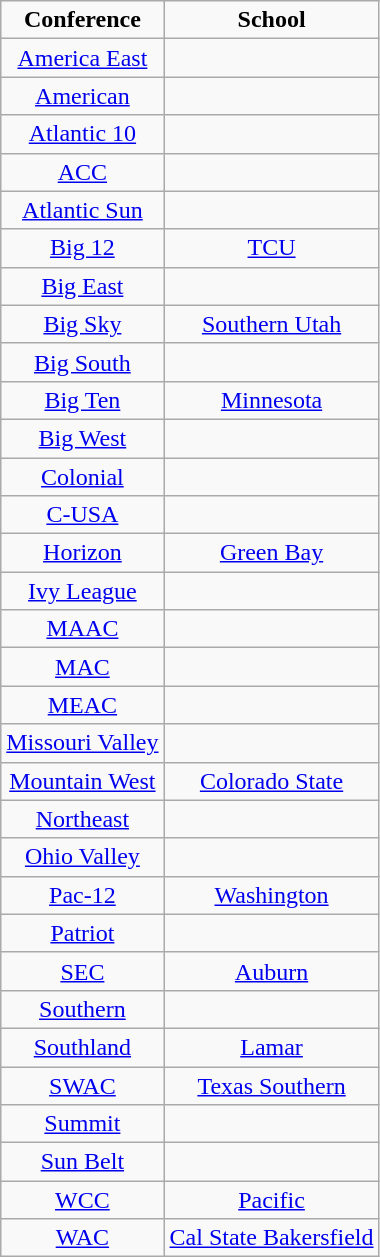<table class="wikitable sortable" style="text-align: center;">
<tr>
<td><strong>Conference</strong></td>
<td><strong>School</strong></td>
</tr>
<tr>
<td><a href='#'>America East</a></td>
<td></td>
</tr>
<tr>
<td><a href='#'>American</a></td>
<td></td>
</tr>
<tr>
<td><a href='#'>Atlantic 10</a></td>
<td></td>
</tr>
<tr>
<td><a href='#'>ACC</a></td>
<td></td>
</tr>
<tr>
<td><a href='#'>Atlantic Sun</a></td>
<td></td>
</tr>
<tr>
<td><a href='#'>Big 12</a></td>
<td><a href='#'>TCU</a></td>
</tr>
<tr>
<td><a href='#'>Big East</a></td>
<td></td>
</tr>
<tr>
<td><a href='#'>Big Sky</a></td>
<td><a href='#'>Southern Utah</a></td>
</tr>
<tr>
<td><a href='#'>Big South</a></td>
<td></td>
</tr>
<tr>
<td><a href='#'>Big Ten</a></td>
<td><a href='#'>Minnesota</a></td>
</tr>
<tr>
<td><a href='#'>Big West</a></td>
<td></td>
</tr>
<tr>
<td><a href='#'>Colonial</a></td>
<td></td>
</tr>
<tr>
<td><a href='#'>C-USA</a></td>
<td></td>
</tr>
<tr>
<td><a href='#'>Horizon</a></td>
<td><a href='#'>Green Bay</a></td>
</tr>
<tr>
<td><a href='#'>Ivy League</a></td>
<td></td>
</tr>
<tr>
<td><a href='#'>MAAC</a></td>
<td></td>
</tr>
<tr>
<td><a href='#'>MAC</a></td>
<td></td>
</tr>
<tr>
<td><a href='#'>MEAC</a></td>
<td></td>
</tr>
<tr>
<td><a href='#'>Missouri Valley</a></td>
<td></td>
</tr>
<tr>
<td><a href='#'>Mountain West</a></td>
<td><a href='#'>Colorado State</a></td>
</tr>
<tr>
<td><a href='#'>Northeast</a></td>
<td></td>
</tr>
<tr>
<td><a href='#'>Ohio Valley</a></td>
<td></td>
</tr>
<tr>
<td><a href='#'>Pac-12</a></td>
<td><a href='#'>Washington</a></td>
</tr>
<tr>
<td><a href='#'>Patriot</a></td>
<td></td>
</tr>
<tr>
<td><a href='#'>SEC</a></td>
<td><a href='#'>Auburn</a></td>
</tr>
<tr>
<td><a href='#'>Southern</a></td>
<td></td>
</tr>
<tr>
<td><a href='#'>Southland</a></td>
<td><a href='#'>Lamar</a></td>
</tr>
<tr>
<td><a href='#'>SWAC</a></td>
<td><a href='#'>Texas Southern</a></td>
</tr>
<tr>
<td><a href='#'>Summit</a></td>
<td></td>
</tr>
<tr>
<td><a href='#'>Sun Belt</a></td>
<td></td>
</tr>
<tr>
<td><a href='#'>WCC</a></td>
<td><a href='#'>Pacific</a></td>
</tr>
<tr>
<td><a href='#'>WAC</a></td>
<td><a href='#'>Cal State Bakersfield</a></td>
</tr>
</table>
